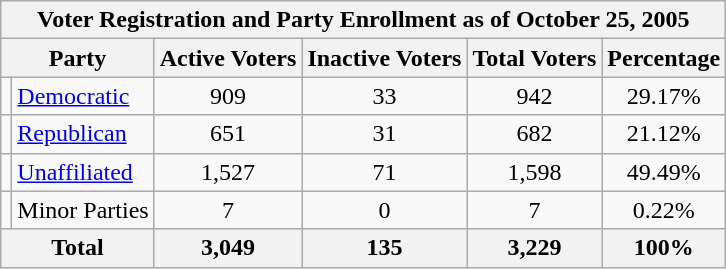<table class=wikitable>
<tr>
<th colspan = 6>Voter Registration and Party Enrollment as of October 25, 2005</th>
</tr>
<tr>
<th colspan = 2>Party</th>
<th>Active Voters</th>
<th>Inactive Voters</th>
<th>Total Voters</th>
<th>Percentage</th>
</tr>
<tr>
<td></td>
<td><a href='#'>Democratic</a></td>
<td align = center>909</td>
<td align = center>33</td>
<td align = center>942</td>
<td align = center>29.17%</td>
</tr>
<tr>
<td></td>
<td><a href='#'>Republican</a></td>
<td align = center>651</td>
<td align = center>31</td>
<td align = center>682</td>
<td align = center>21.12%</td>
</tr>
<tr>
<td></td>
<td><a href='#'>Unaffiliated</a></td>
<td align = center>1,527</td>
<td align = center>71</td>
<td align = center>1,598</td>
<td align = center>49.49%</td>
</tr>
<tr>
<td></td>
<td>Minor Parties</td>
<td align = center>7</td>
<td align = center>0</td>
<td align = center>7</td>
<td align = center>0.22%</td>
</tr>
<tr>
<th colspan = 2>Total</th>
<th align = center>3,049</th>
<th align = center>135</th>
<th align = center>3,229</th>
<th align = center>100%</th>
</tr>
</table>
